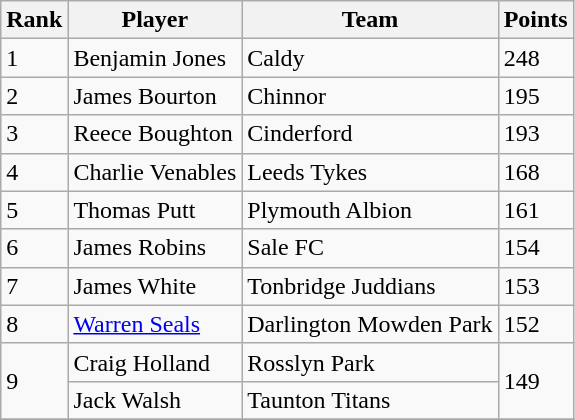<table class="wikitable">
<tr>
<th>Rank</th>
<th>Player</th>
<th>Team</th>
<th>Points</th>
</tr>
<tr>
<td>1</td>
<td>Benjamin Jones</td>
<td>Caldy</td>
<td>248</td>
</tr>
<tr>
<td>2</td>
<td>James Bourton</td>
<td>Chinnor</td>
<td>195</td>
</tr>
<tr>
<td>3</td>
<td>Reece Boughton</td>
<td>Cinderford</td>
<td>193</td>
</tr>
<tr>
<td>4</td>
<td>Charlie Venables</td>
<td>Leeds Tykes</td>
<td>168</td>
</tr>
<tr>
<td>5</td>
<td>Thomas Putt</td>
<td>Plymouth Albion</td>
<td>161</td>
</tr>
<tr>
<td>6</td>
<td>James Robins</td>
<td>Sale FC</td>
<td>154</td>
</tr>
<tr>
<td>7</td>
<td>James White</td>
<td>Tonbridge Juddians</td>
<td>153</td>
</tr>
<tr>
<td>8</td>
<td><a href='#'>Warren Seals</a></td>
<td>Darlington Mowden Park</td>
<td>152</td>
</tr>
<tr>
<td rowspan=2>9</td>
<td>Craig Holland</td>
<td>Rosslyn Park</td>
<td rowspan=2>149</td>
</tr>
<tr>
<td>Jack Walsh</td>
<td>Taunton Titans</td>
</tr>
<tr>
</tr>
</table>
